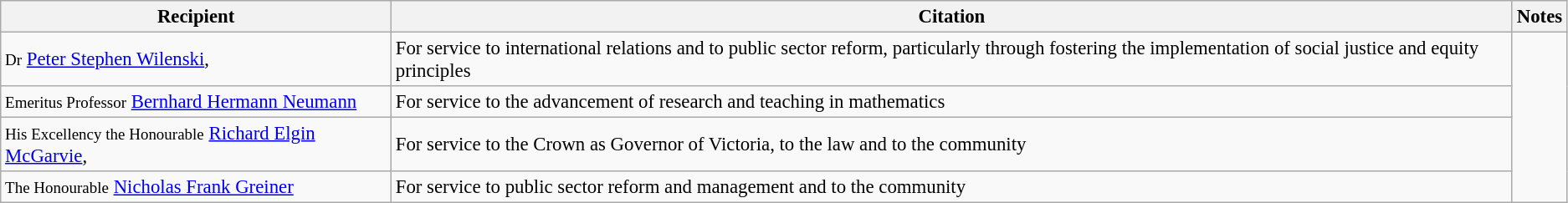<table class="wikitable" style="font-size:95%;">
<tr>
<th>Recipient</th>
<th>Citation</th>
<th>Notes</th>
</tr>
<tr>
<td><small>Dr</small> <a href='#'>Peter Stephen Wilenski</a>, </td>
<td>For service to international relations and to public sector reform, particularly through fostering the implementation of social justice and equity principles</td>
<td rowspan="4"></td>
</tr>
<tr>
<td><small>Emeritus Professor</small> <a href='#'>Bernhard Hermann Neumann</a></td>
<td>For service to the advancement of research and teaching in mathematics</td>
</tr>
<tr>
<td><small>His Excellency the Honourable</small> <a href='#'>Richard Elgin McGarvie</a>, </td>
<td>For service to the Crown as Governor of Victoria, to the law and to the community</td>
</tr>
<tr>
<td><small>The Honourable</small> <a href='#'>Nicholas Frank Greiner</a></td>
<td>For service to public sector reform and management and to the community</td>
</tr>
</table>
